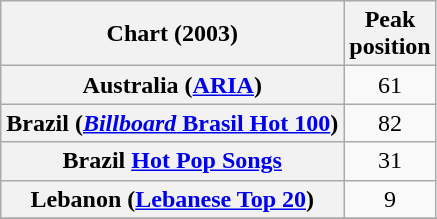<table class="wikitable sortable plainrowheaders">
<tr>
<th scope="col">Chart (2003)</th>
<th scope="col">Peak<br>position</th>
</tr>
<tr>
<th scope="row">Australia (<a href='#'>ARIA</a>)</th>
<td style="text-align:center;">61</td>
</tr>
<tr>
<th scope="row">Brazil (<a href='#'><em>Billboard</em> Brasil Hot 100</a>)</th>
<td style="text-align:center;">82</td>
</tr>
<tr>
<th scope="row">Brazil <a href='#'>Hot Pop Songs</a></th>
<td style="text-align:center;">31</td>
</tr>
<tr>
<th scope="row">Lebanon (<a href='#'>Lebanese Top 20</a>)</th>
<td style="text-align:center;">9</td>
</tr>
<tr>
</tr>
</table>
